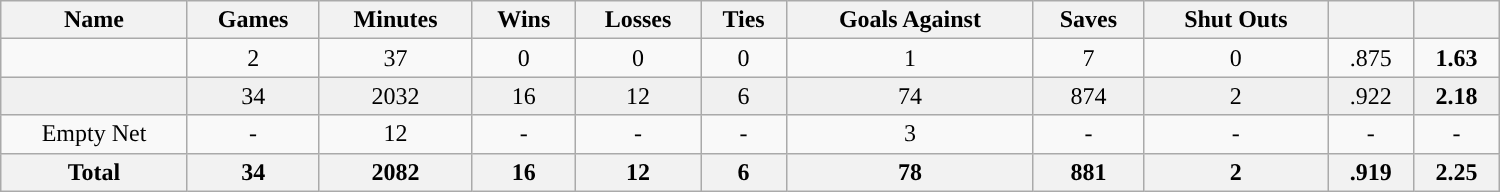<table class="wikitable sortable" width ="1000">
<tr align="center">
<th>Name</th>
<th>Games</th>
<th>Minutes</th>
<th>Wins</th>
<th>Losses</th>
<th>Ties</th>
<th>Goals Against</th>
<th>Saves</th>
<th>Shut Outs</th>
<th><a href='#'></a></th>
<th><a href='#'></a></th>
</tr>
<tr align="center" bgcolor="">
<td></td>
<td>2</td>
<td>37</td>
<td>0</td>
<td>0</td>
<td>0</td>
<td>1</td>
<td>7</td>
<td>0</td>
<td>.875</td>
<td><strong>1.63</strong></td>
</tr>
<tr align="center" bgcolor="f0f0f0">
<td></td>
<td>34</td>
<td>2032</td>
<td>16</td>
<td>12</td>
<td>6</td>
<td>74</td>
<td>874</td>
<td>2</td>
<td>.922</td>
<td><strong>2.18</strong></td>
</tr>
<tr align="center" bgcolor="">
<td>Empty Net</td>
<td>-</td>
<td>12</td>
<td>-</td>
<td>-</td>
<td>-</td>
<td>3</td>
<td>-</td>
<td>-</td>
<td>-</td>
<td>-</td>
</tr>
<tr>
<th>Total</th>
<th>34</th>
<th>2082</th>
<th>16</th>
<th>12</th>
<th>6</th>
<th>78</th>
<th>881</th>
<th>2</th>
<th>.919</th>
<th>2.25</th>
</tr>
</table>
